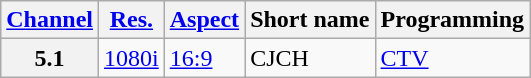<table class="wikitable">
<tr>
<th><a href='#'>Channel</a></th>
<th><a href='#'>Res.</a></th>
<th><a href='#'>Aspect</a></th>
<th>Short name</th>
<th>Programming</th>
</tr>
<tr>
<th scope = "row">5.1</th>
<td><a href='#'>1080i</a></td>
<td><a href='#'>16:9</a></td>
<td>CJCH</td>
<td><a href='#'>CTV</a></td>
</tr>
</table>
